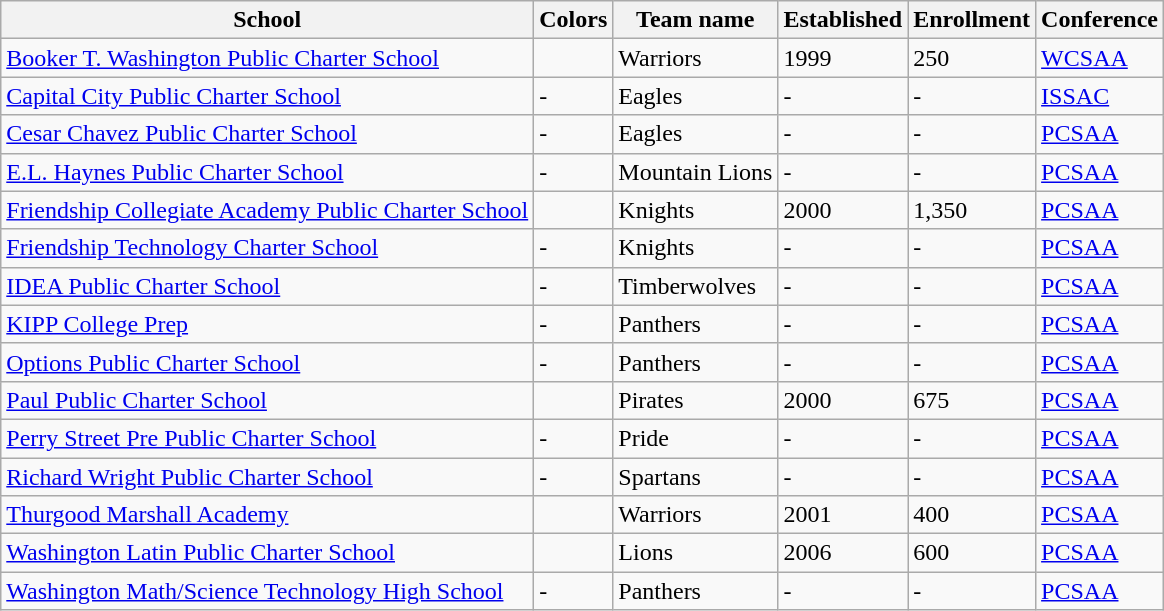<table class="wikitable">
<tr>
<th>School</th>
<th>Colors</th>
<th>Team name</th>
<th>Established</th>
<th>Enrollment</th>
<th>Conference</th>
</tr>
<tr>
<td><a href='#'>Booker T. Washington Public Charter School</a></td>
<td></td>
<td>Warriors</td>
<td>1999</td>
<td>250</td>
<td><a href='#'>WCSAA</a></td>
</tr>
<tr>
<td><a href='#'>Capital City Public Charter School</a></td>
<td>-</td>
<td>Eagles</td>
<td>-</td>
<td>-</td>
<td><a href='#'>ISSAC</a></td>
</tr>
<tr>
<td><a href='#'>Cesar Chavez Public Charter School</a></td>
<td>-</td>
<td>Eagles</td>
<td>-</td>
<td>-</td>
<td><a href='#'>PCSAA</a></td>
</tr>
<tr>
<td><a href='#'>E.L. Haynes Public Charter School</a></td>
<td>-</td>
<td>Mountain Lions</td>
<td>-</td>
<td>-</td>
<td><a href='#'>PCSAA</a></td>
</tr>
<tr>
<td><a href='#'>Friendship Collegiate Academy Public Charter School</a></td>
<td></td>
<td>Knights</td>
<td>2000</td>
<td>1,350</td>
<td><a href='#'>PCSAA</a></td>
</tr>
<tr>
<td><a href='#'>Friendship Technology Charter School</a></td>
<td>-</td>
<td>Knights</td>
<td>-</td>
<td>-</td>
<td><a href='#'>PCSAA</a></td>
</tr>
<tr>
<td><a href='#'>IDEA Public Charter School</a></td>
<td>-</td>
<td>Timberwolves</td>
<td>-</td>
<td>-</td>
<td><a href='#'>PCSAA</a></td>
</tr>
<tr>
<td><a href='#'>KIPP College Prep</a></td>
<td>-</td>
<td>Panthers</td>
<td>-</td>
<td>-</td>
<td><a href='#'>PCSAA</a></td>
</tr>
<tr>
<td><a href='#'>Options Public Charter School</a></td>
<td>-</td>
<td>Panthers</td>
<td>-</td>
<td>-</td>
<td><a href='#'>PCSAA</a></td>
</tr>
<tr>
<td><a href='#'>Paul Public Charter School</a></td>
<td></td>
<td>Pirates</td>
<td>2000</td>
<td>675</td>
<td><a href='#'>PCSAA</a></td>
</tr>
<tr>
<td><a href='#'>Perry Street Pre Public Charter School</a></td>
<td>-</td>
<td>Pride</td>
<td>-</td>
<td>-</td>
<td><a href='#'>PCSAA</a></td>
</tr>
<tr>
<td><a href='#'>Richard Wright Public Charter School</a></td>
<td>-</td>
<td>Spartans</td>
<td>-</td>
<td>-</td>
<td><a href='#'>PCSAA</a></td>
</tr>
<tr>
<td><a href='#'>Thurgood Marshall Academy</a></td>
<td></td>
<td>Warriors</td>
<td>2001</td>
<td>400</td>
<td><a href='#'>PCSAA</a></td>
</tr>
<tr>
<td><a href='#'>Washington Latin Public Charter School</a></td>
<td></td>
<td>Lions</td>
<td>2006</td>
<td>600</td>
<td><a href='#'>PCSAA</a></td>
</tr>
<tr>
<td><a href='#'>Washington Math/Science Technology High School</a></td>
<td>-</td>
<td>Panthers</td>
<td>-</td>
<td>-</td>
<td><a href='#'>PCSAA</a></td>
</tr>
</table>
